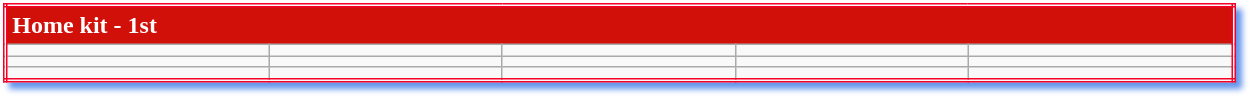<table class="wikitable mw-collapsible mw-collapsed" style="width:65%; border:double #f50126; box-shadow: 4px 4px 4px CornFlowerBlue;">
<tr style="background-color:#D01009; color:white; font-weight:bold;">
<td colspan=5>Home kit - 1st</td>
</tr>
<tr>
<td></td>
<td></td>
<td></td>
<td></td>
<td></td>
</tr>
<tr>
<td></td>
<td></td>
<td></td>
<td></td>
<td></td>
</tr>
<tr>
<td></td>
<td></td>
<td></td>
<td></td>
<td></td>
</tr>
</table>
